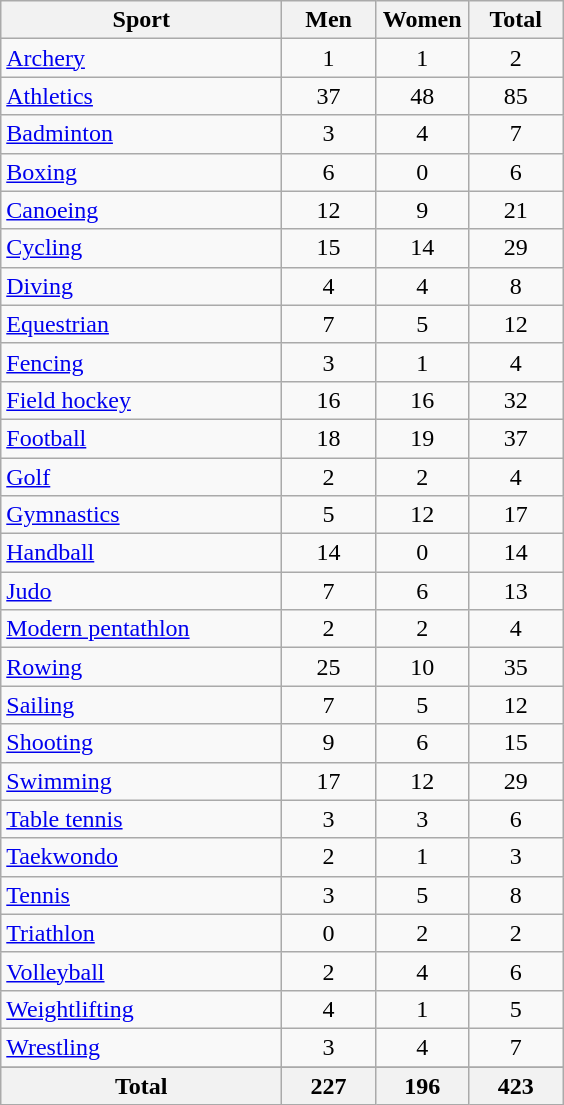<table class="wikitable sortable" style="text-align:center;">
<tr>
<th width=180>Sport</th>
<th width=55>Men</th>
<th width=55>Women</th>
<th width=55>Total</th>
</tr>
<tr>
<td align=left><a href='#'>Archery</a></td>
<td>1</td>
<td>1</td>
<td>2</td>
</tr>
<tr>
<td align=left><a href='#'>Athletics</a></td>
<td>37</td>
<td>48</td>
<td>85</td>
</tr>
<tr>
<td align=left><a href='#'>Badminton</a></td>
<td>3</td>
<td>4</td>
<td>7</td>
</tr>
<tr>
<td align=left><a href='#'>Boxing</a></td>
<td>6</td>
<td>0</td>
<td>6</td>
</tr>
<tr>
<td align=left><a href='#'>Canoeing</a></td>
<td>12</td>
<td>9</td>
<td>21</td>
</tr>
<tr>
<td align=left><a href='#'>Cycling</a></td>
<td>15</td>
<td>14</td>
<td>29</td>
</tr>
<tr>
<td align=left><a href='#'>Diving</a></td>
<td>4</td>
<td>4</td>
<td>8</td>
</tr>
<tr>
<td align=left><a href='#'>Equestrian</a></td>
<td>7</td>
<td>5</td>
<td>12</td>
</tr>
<tr>
<td align=left><a href='#'>Fencing</a></td>
<td>3</td>
<td>1</td>
<td>4</td>
</tr>
<tr>
<td align=left><a href='#'>Field hockey</a></td>
<td>16</td>
<td>16</td>
<td>32</td>
</tr>
<tr>
<td align=left><a href='#'>Football</a></td>
<td>18</td>
<td>19</td>
<td>37</td>
</tr>
<tr>
<td align=left><a href='#'>Golf</a></td>
<td>2</td>
<td>2</td>
<td>4</td>
</tr>
<tr>
<td align=left><a href='#'>Gymnastics</a></td>
<td>5</td>
<td>12</td>
<td>17</td>
</tr>
<tr>
<td align=left><a href='#'>Handball</a></td>
<td>14</td>
<td>0</td>
<td>14</td>
</tr>
<tr>
<td align=left><a href='#'>Judo</a></td>
<td>7</td>
<td>6</td>
<td>13</td>
</tr>
<tr>
<td align=left><a href='#'>Modern pentathlon</a></td>
<td>2</td>
<td>2</td>
<td>4</td>
</tr>
<tr>
<td align=left><a href='#'>Rowing</a></td>
<td>25</td>
<td>10</td>
<td>35</td>
</tr>
<tr>
<td align=left><a href='#'>Sailing</a></td>
<td>7</td>
<td>5</td>
<td>12</td>
</tr>
<tr>
<td align=left><a href='#'>Shooting</a></td>
<td>9</td>
<td>6</td>
<td>15</td>
</tr>
<tr>
<td align=left><a href='#'>Swimming</a></td>
<td>17</td>
<td>12</td>
<td>29</td>
</tr>
<tr>
<td align=left><a href='#'>Table tennis</a></td>
<td>3</td>
<td>3</td>
<td>6</td>
</tr>
<tr>
<td align=left><a href='#'>Taekwondo</a></td>
<td>2</td>
<td>1</td>
<td>3</td>
</tr>
<tr>
<td align=left><a href='#'>Tennis</a></td>
<td>3</td>
<td>5</td>
<td>8</td>
</tr>
<tr>
<td align=left><a href='#'>Triathlon</a></td>
<td>0</td>
<td>2</td>
<td>2</td>
</tr>
<tr>
<td align=left><a href='#'>Volleyball</a></td>
<td>2</td>
<td>4</td>
<td>6</td>
</tr>
<tr>
<td align=left><a href='#'>Weightlifting</a></td>
<td>4</td>
<td>1</td>
<td>5</td>
</tr>
<tr>
<td align=left><a href='#'>Wrestling</a></td>
<td>3</td>
<td>4</td>
<td>7</td>
</tr>
<tr>
</tr>
<tr class="sortbottom">
<th>Total</th>
<th>227</th>
<th>196</th>
<th>423</th>
</tr>
</table>
